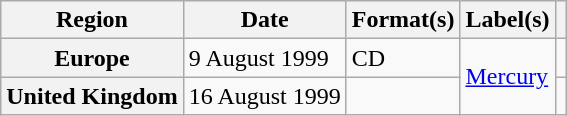<table class="wikitable plainrowheaders">
<tr>
<th scope="col">Region</th>
<th scope="col">Date</th>
<th scope="col">Format(s)</th>
<th scope="col">Label(s)</th>
<th scope="col"></th>
</tr>
<tr>
<th scope="row">Europe</th>
<td>9 August 1999</td>
<td>CD</td>
<td rowspan="2"><a href='#'>Mercury</a></td>
<td></td>
</tr>
<tr>
<th scope="row">United Kingdom</th>
<td>16 August 1999</td>
<td></td>
<td></td>
</tr>
</table>
